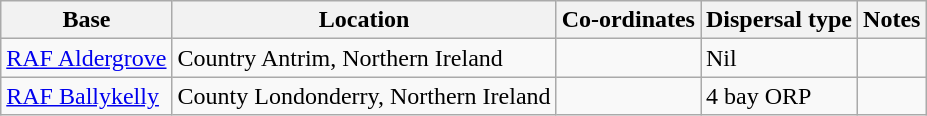<table class="wikitable sortable">
<tr>
<th>Base</th>
<th>Location</th>
<th>Co-ordinates</th>
<th>Dispersal type</th>
<th>Notes</th>
</tr>
<tr>
<td><a href='#'>RAF Aldergrove</a></td>
<td>Country Antrim, Northern Ireland</td>
<td></td>
<td>Nil</td>
<td></td>
</tr>
<tr>
<td><a href='#'>RAF Ballykelly</a></td>
<td>County Londonderry, Northern Ireland</td>
<td></td>
<td>4 bay ORP</td>
<td></td>
</tr>
</table>
